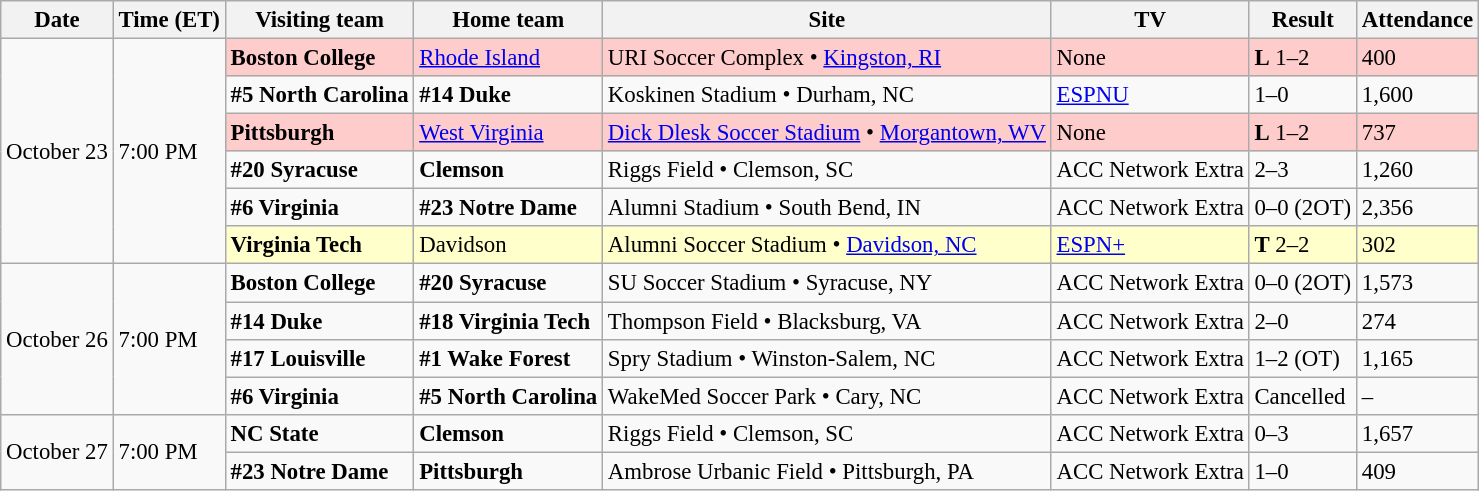<table class="wikitable" style="font-size:95%;">
<tr>
<th>Date</th>
<th>Time (ET)</th>
<th>Visiting team</th>
<th>Home team</th>
<th>Site</th>
<th>TV</th>
<th>Result</th>
<th>Attendance</th>
</tr>
<tr>
<td rowspan=6>October 23</td>
<td rowspan=6>7:00 PM</td>
<td style="background:#fcc;"><strong>Boston College</strong></td>
<td style="background:#fcc;"><a href='#'>Rhode Island</a></td>
<td style="background:#fcc;">URI Soccer Complex • <a href='#'>Kingston, RI</a></td>
<td style="background:#fcc;">None</td>
<td style="background:#fcc;"><strong>L</strong> 1–2</td>
<td style="background:#fcc;">400</td>
</tr>
<tr>
<td><strong>#5 North Carolina</strong></td>
<td><strong>#14 Duke</strong></td>
<td>Koskinen Stadium • Durham, NC</td>
<td><a href='#'>ESPNU</a></td>
<td>1–0</td>
<td>1,600</td>
</tr>
<tr>
<td style="background:#fcc;"><strong>Pittsburgh</strong></td>
<td style="background:#fcc;"><a href='#'>West Virginia</a></td>
<td style="background:#fcc;"><a href='#'>Dick Dlesk Soccer Stadium</a> • <a href='#'>Morgantown, WV</a></td>
<td style="background:#fcc;">None</td>
<td style="background:#fcc;"><strong>L</strong> 1–2</td>
<td style="background:#fcc;">737</td>
</tr>
<tr>
<td><strong>#20 Syracuse</strong></td>
<td><strong>Clemson</strong></td>
<td>Riggs Field • Clemson, SC</td>
<td>ACC Network Extra</td>
<td>2–3</td>
<td>1,260</td>
</tr>
<tr>
<td><strong>#6 Virginia</strong></td>
<td><strong>#23 Notre Dame</strong></td>
<td>Alumni Stadium • South Bend, IN</td>
<td>ACC Network Extra</td>
<td>0–0 (2OT)</td>
<td>2,356</td>
</tr>
<tr>
<td style="background:#ffc;"><strong>Virginia Tech</strong></td>
<td style="background:#ffc;">Davidson</td>
<td style="background:#ffc;">Alumni Soccer Stadium • <a href='#'>Davidson, NC</a></td>
<td style="background:#ffc;"><a href='#'>ESPN+</a></td>
<td style="background:#ffc;"><strong>T</strong> 2–2</td>
<td style="background:#ffc;">302</td>
</tr>
<tr>
<td rowspan=4>October 26</td>
<td rowspan=4>7:00 PM</td>
<td><strong>Boston College</strong></td>
<td><strong>#20 Syracuse</strong></td>
<td>SU Soccer Stadium • Syracuse, NY</td>
<td>ACC Network Extra</td>
<td>0–0 (2OT)</td>
<td>1,573</td>
</tr>
<tr>
<td><strong>#14 Duke</strong></td>
<td><strong>#18 Virginia Tech</strong></td>
<td>Thompson Field • Blacksburg, VA</td>
<td>ACC Network Extra</td>
<td>2–0</td>
<td>274</td>
</tr>
<tr>
<td><strong>#17 Louisville</strong></td>
<td><strong>#1 Wake Forest</strong></td>
<td>Spry Stadium • Winston-Salem, NC</td>
<td>ACC Network Extra</td>
<td>1–2 (OT)</td>
<td>1,165</td>
</tr>
<tr>
<td><strong>#6 Virginia</strong></td>
<td><strong>#5 North Carolina</strong></td>
<td>WakeMed Soccer Park • Cary, NC</td>
<td>ACC Network Extra</td>
<td>Cancelled</td>
<td>–</td>
</tr>
<tr>
<td rowspan=2>October 27</td>
<td rowspan=2>7:00 PM</td>
<td><strong>NC State</strong></td>
<td><strong>Clemson</strong></td>
<td>Riggs Field • Clemson, SC</td>
<td>ACC Network Extra</td>
<td>0–3</td>
<td>1,657</td>
</tr>
<tr>
<td><strong>#23 Notre Dame</strong></td>
<td><strong>Pittsburgh</strong></td>
<td>Ambrose Urbanic Field • Pittsburgh, PA</td>
<td>ACC Network Extra</td>
<td>1–0</td>
<td>409</td>
</tr>
</table>
